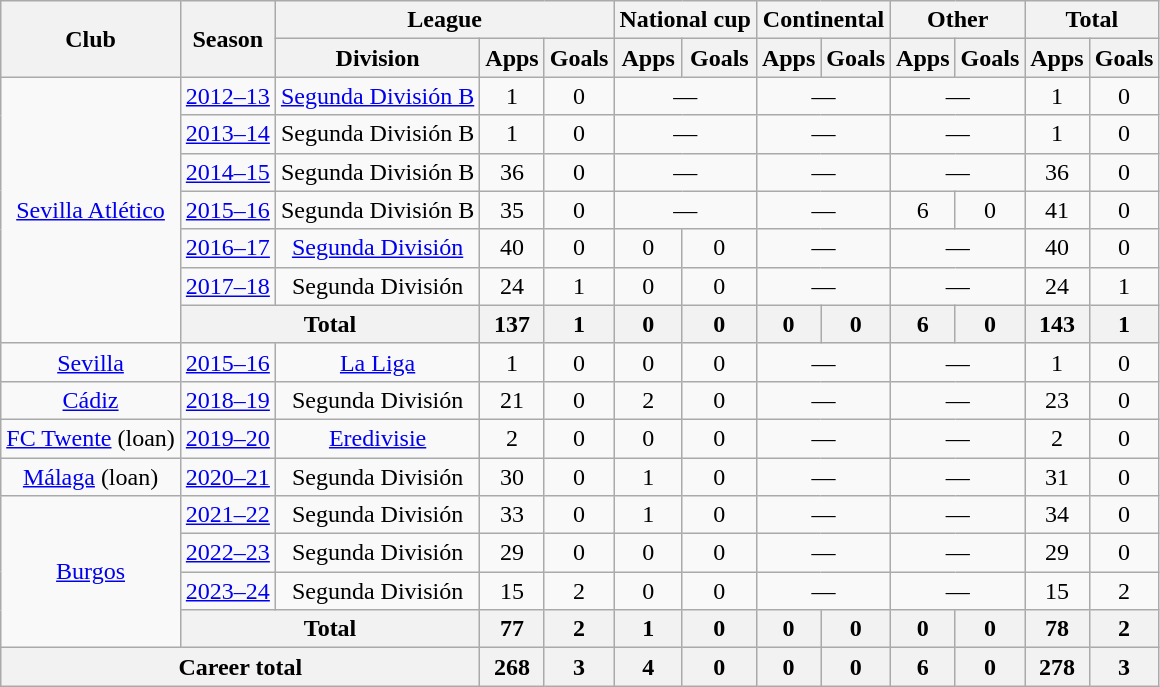<table class="wikitable" style="text-align:center">
<tr>
<th rowspan="2">Club</th>
<th rowspan="2">Season</th>
<th colspan="3">League</th>
<th colspan="2">National cup</th>
<th colspan="2">Continental</th>
<th colspan="2">Other</th>
<th colspan="2">Total</th>
</tr>
<tr>
<th>Division</th>
<th>Apps</th>
<th>Goals</th>
<th>Apps</th>
<th>Goals</th>
<th>Apps</th>
<th>Goals</th>
<th>Apps</th>
<th>Goals</th>
<th>Apps</th>
<th>Goals</th>
</tr>
<tr>
<td rowspan="7"><a href='#'>Sevilla Atlético</a></td>
<td><a href='#'>2012–13</a></td>
<td><a href='#'>Segunda División B</a></td>
<td>1</td>
<td>0</td>
<td colspan="2">—</td>
<td colspan="2">—</td>
<td colspan="2">—</td>
<td>1</td>
<td>0</td>
</tr>
<tr>
<td><a href='#'>2013–14</a></td>
<td>Segunda División B</td>
<td>1</td>
<td>0</td>
<td colspan="2">—</td>
<td colspan="2">—</td>
<td colspan="2">—</td>
<td>1</td>
<td>0</td>
</tr>
<tr>
<td><a href='#'>2014–15</a></td>
<td>Segunda División B</td>
<td>36</td>
<td>0</td>
<td colspan="2">—</td>
<td colspan="2">—</td>
<td colspan="2">—</td>
<td>36</td>
<td>0</td>
</tr>
<tr>
<td><a href='#'>2015–16</a></td>
<td>Segunda División B</td>
<td>35</td>
<td>0</td>
<td colspan="2">—</td>
<td colspan="2">—</td>
<td>6</td>
<td>0</td>
<td>41</td>
<td>0</td>
</tr>
<tr>
<td><a href='#'>2016–17</a></td>
<td><a href='#'>Segunda División</a></td>
<td>40</td>
<td>0</td>
<td>0</td>
<td>0</td>
<td colspan="2">—</td>
<td colspan="2">—</td>
<td>40</td>
<td>0</td>
</tr>
<tr>
<td><a href='#'>2017–18</a></td>
<td>Segunda División</td>
<td>24</td>
<td>1</td>
<td>0</td>
<td>0</td>
<td colspan="2">—</td>
<td colspan="2">—</td>
<td>24</td>
<td>1</td>
</tr>
<tr>
<th colspan="2">Total</th>
<th>137</th>
<th>1</th>
<th>0</th>
<th>0</th>
<th>0</th>
<th>0</th>
<th>6</th>
<th>0</th>
<th>143</th>
<th>1</th>
</tr>
<tr>
<td><a href='#'>Sevilla</a></td>
<td><a href='#'>2015–16</a></td>
<td><a href='#'>La Liga</a></td>
<td>1</td>
<td>0</td>
<td>0</td>
<td>0</td>
<td colspan="2">—</td>
<td colspan="2">—</td>
<td>1</td>
<td>0</td>
</tr>
<tr>
<td><a href='#'>Cádiz</a></td>
<td><a href='#'>2018–19</a></td>
<td>Segunda División</td>
<td>21</td>
<td>0</td>
<td>2</td>
<td>0</td>
<td colspan="2">—</td>
<td colspan="2">—</td>
<td>23</td>
<td>0</td>
</tr>
<tr>
<td><a href='#'>FC Twente</a> (loan)</td>
<td><a href='#'>2019–20</a></td>
<td><a href='#'>Eredivisie</a></td>
<td>2</td>
<td>0</td>
<td>0</td>
<td>0</td>
<td colspan="2">—</td>
<td colspan="2">—</td>
<td>2</td>
<td>0</td>
</tr>
<tr>
<td><a href='#'>Málaga</a> (loan)</td>
<td><a href='#'>2020–21</a></td>
<td>Segunda División</td>
<td>30</td>
<td>0</td>
<td>1</td>
<td>0</td>
<td colspan="2">—</td>
<td colspan="2">—</td>
<td>31</td>
<td>0</td>
</tr>
<tr>
<td rowspan="4"><a href='#'>Burgos</a></td>
<td><a href='#'>2021–22</a></td>
<td>Segunda División</td>
<td>33</td>
<td>0</td>
<td>1</td>
<td>0</td>
<td colspan="2">—</td>
<td colspan="2">—</td>
<td>34</td>
<td>0</td>
</tr>
<tr>
<td><a href='#'>2022–23</a></td>
<td>Segunda División</td>
<td>29</td>
<td>0</td>
<td>0</td>
<td>0</td>
<td colspan="2">—</td>
<td colspan="2">—</td>
<td>29</td>
<td>0</td>
</tr>
<tr>
<td><a href='#'>2023–24</a></td>
<td>Segunda División</td>
<td>15</td>
<td>2</td>
<td>0</td>
<td>0</td>
<td colspan="2">—</td>
<td colspan="2">—</td>
<td>15</td>
<td>2</td>
</tr>
<tr>
<th colspan="2">Total</th>
<th>77</th>
<th>2</th>
<th>1</th>
<th>0</th>
<th>0</th>
<th>0</th>
<th>0</th>
<th>0</th>
<th>78</th>
<th>2</th>
</tr>
<tr>
<th colspan="3">Career total</th>
<th>268</th>
<th>3</th>
<th>4</th>
<th>0</th>
<th>0</th>
<th>0</th>
<th>6</th>
<th>0</th>
<th>278</th>
<th>3</th>
</tr>
</table>
